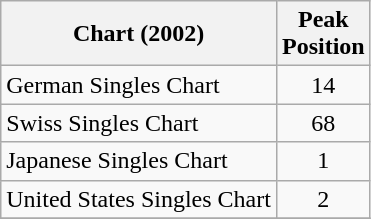<table class="wikitable">
<tr>
<th>Chart (2002)</th>
<th>Peak<br>Position</th>
</tr>
<tr>
<td align="left">German Singles Chart</td>
<td align="center">14</td>
</tr>
<tr>
<td align="left">Swiss Singles Chart</td>
<td align="center">68</td>
</tr>
<tr>
<td align="left">Japanese Singles Chart</td>
<td align="center">1</td>
</tr>
<tr>
<td align="left">United States Singles Chart</td>
<td align="center">2</td>
</tr>
<tr>
</tr>
</table>
